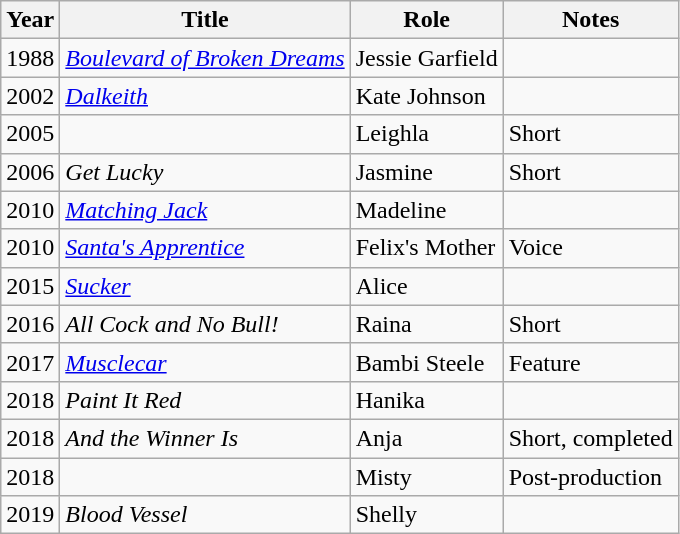<table class="wikitable sortable">
<tr>
<th>Year</th>
<th>Title</th>
<th>Role</th>
<th class="unsortable">Notes</th>
</tr>
<tr>
<td>1988</td>
<td><em><a href='#'>Boulevard of Broken Dreams</a></em></td>
<td>Jessie Garfield</td>
<td></td>
</tr>
<tr>
<td>2002</td>
<td><em><a href='#'>Dalkeith</a></em></td>
<td>Kate Johnson</td>
<td></td>
</tr>
<tr>
<td>2005</td>
<td><em></em></td>
<td>Leighla</td>
<td>Short</td>
</tr>
<tr>
<td>2006</td>
<td><em>Get Lucky</em></td>
<td>Jasmine</td>
<td>Short</td>
</tr>
<tr>
<td>2010</td>
<td><em><a href='#'>Matching Jack</a></em></td>
<td>Madeline</td>
<td></td>
</tr>
<tr>
<td>2010</td>
<td><em><a href='#'>Santa's Apprentice</a></em></td>
<td>Felix's Mother</td>
<td>Voice</td>
</tr>
<tr>
<td>2015</td>
<td><em><a href='#'>Sucker</a></em></td>
<td>Alice</td>
<td></td>
</tr>
<tr>
<td>2016</td>
<td><em>All Cock and No Bull!</em></td>
<td>Raina</td>
<td>Short</td>
</tr>
<tr>
<td>2017</td>
<td><em><a href='#'>Musclecar</a></em></td>
<td>Bambi Steele</td>
<td>Feature</td>
</tr>
<tr>
<td>2018</td>
<td><em>Paint It Red</em></td>
<td>Hanika</td>
<td></td>
</tr>
<tr>
<td>2018</td>
<td><em>And the Winner Is</em></td>
<td>Anja</td>
<td>Short, completed</td>
</tr>
<tr>
<td>2018</td>
<td><em></em></td>
<td>Misty</td>
<td>Post-production</td>
</tr>
<tr>
<td>2019</td>
<td><em>Blood Vessel</em></td>
<td>Shelly</td>
<td></td>
</tr>
</table>
